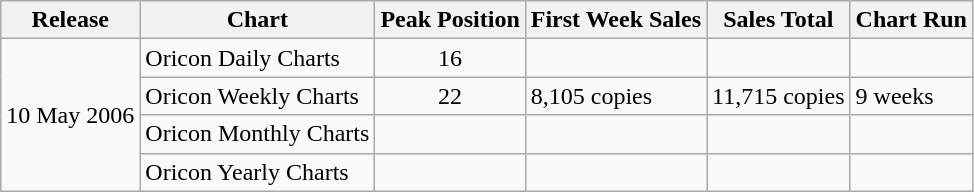<table class="wikitable">
<tr>
<th>Release</th>
<th>Chart</th>
<th>Peak Position</th>
<th>First Week Sales</th>
<th>Sales Total</th>
<th>Chart Run</th>
</tr>
<tr>
<td rowspan="4">10 May 2006</td>
<td>Oricon Daily Charts</td>
<td align="center">16</td>
<td></td>
<td></td>
<td></td>
</tr>
<tr>
<td>Oricon Weekly Charts</td>
<td align="center">22</td>
<td>8,105 copies</td>
<td>11,715 copies</td>
<td>9 weeks</td>
</tr>
<tr>
<td>Oricon Monthly Charts</td>
<td align="center"></td>
<td></td>
<td></td>
<td></td>
</tr>
<tr>
<td>Oricon Yearly Charts</td>
<td align="center"></td>
<td></td>
<td></td>
<td></td>
</tr>
</table>
